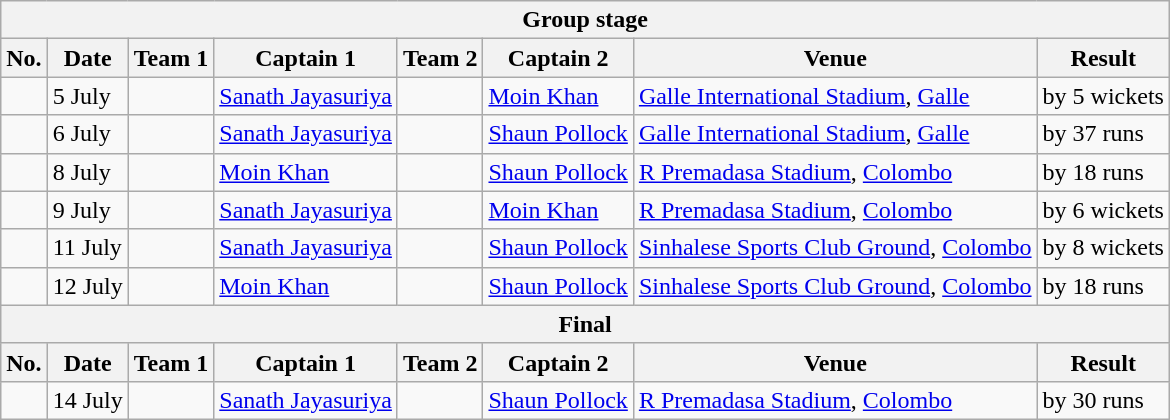<table class="wikitable">
<tr>
<th colspan="9">Group stage</th>
</tr>
<tr>
<th>No.</th>
<th>Date</th>
<th>Team 1</th>
<th>Captain 1</th>
<th>Team 2</th>
<th>Captain 2</th>
<th>Venue</th>
<th>Result</th>
</tr>
<tr>
<td></td>
<td>5 July</td>
<td></td>
<td><a href='#'>Sanath Jayasuriya</a></td>
<td></td>
<td><a href='#'>Moin Khan</a></td>
<td><a href='#'>Galle International Stadium</a>, <a href='#'>Galle</a></td>
<td> by 5 wickets</td>
</tr>
<tr>
<td></td>
<td>6 July</td>
<td></td>
<td><a href='#'>Sanath Jayasuriya</a></td>
<td></td>
<td><a href='#'>Shaun Pollock</a></td>
<td><a href='#'>Galle International Stadium</a>, <a href='#'>Galle</a></td>
<td> by 37 runs</td>
</tr>
<tr>
<td></td>
<td>8 July</td>
<td></td>
<td><a href='#'>Moin Khan</a></td>
<td></td>
<td><a href='#'>Shaun Pollock</a></td>
<td><a href='#'>R Premadasa Stadium</a>, <a href='#'>Colombo</a></td>
<td> by 18 runs</td>
</tr>
<tr>
<td></td>
<td>9 July</td>
<td></td>
<td><a href='#'>Sanath Jayasuriya</a></td>
<td></td>
<td><a href='#'>Moin Khan</a></td>
<td><a href='#'>R Premadasa Stadium</a>, <a href='#'>Colombo</a></td>
<td> by 6 wickets</td>
</tr>
<tr>
<td></td>
<td>11 July</td>
<td></td>
<td><a href='#'>Sanath Jayasuriya</a></td>
<td></td>
<td><a href='#'>Shaun Pollock</a></td>
<td><a href='#'>Sinhalese Sports Club Ground</a>, <a href='#'>Colombo</a></td>
<td> by 8 wickets</td>
</tr>
<tr>
<td></td>
<td>12 July</td>
<td></td>
<td><a href='#'>Moin Khan</a></td>
<td></td>
<td><a href='#'>Shaun Pollock</a></td>
<td><a href='#'>Sinhalese Sports Club Ground</a>, <a href='#'>Colombo</a></td>
<td> by 18 runs</td>
</tr>
<tr>
<th colspan="9">Final</th>
</tr>
<tr>
<th>No.</th>
<th>Date</th>
<th>Team 1</th>
<th>Captain 1</th>
<th>Team 2</th>
<th>Captain 2</th>
<th>Venue</th>
<th>Result</th>
</tr>
<tr>
<td></td>
<td>14 July</td>
<td></td>
<td><a href='#'>Sanath Jayasuriya</a></td>
<td></td>
<td><a href='#'>Shaun Pollock</a></td>
<td><a href='#'>R Premadasa Stadium</a>, <a href='#'>Colombo</a></td>
<td> by 30 runs</td>
</tr>
</table>
